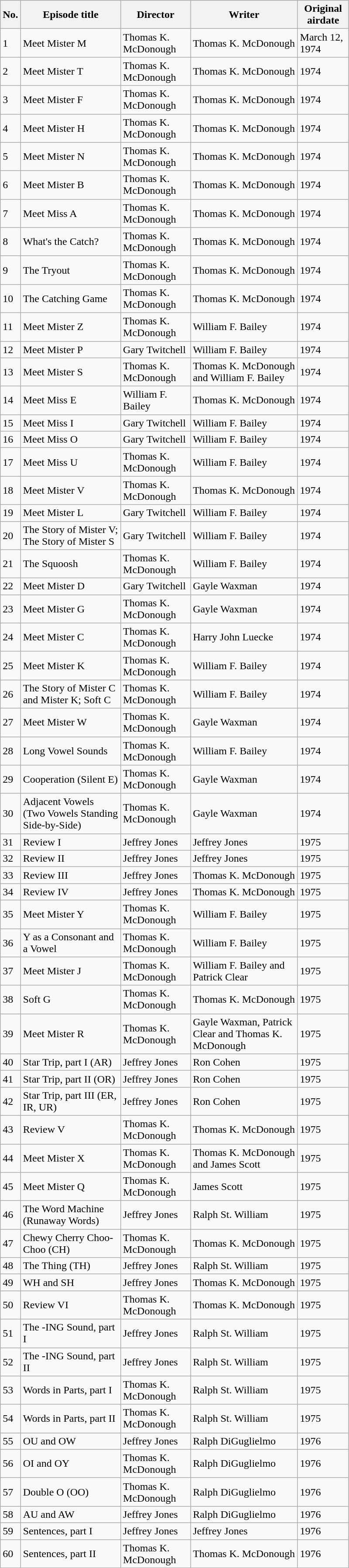<table class="wikitable" style="width: 400pt">
<tr>
<th>No.</th>
<th>Episode title</th>
<th>Director</th>
<th>Writer</th>
<th>Original airdate</th>
</tr>
<tr>
<td>1</td>
<td>Meet Mister M</td>
<td>Thomas K. McDonough</td>
<td>Thomas K. McDonough</td>
<td>March 12, 1974</td>
</tr>
<tr>
<td>2</td>
<td>Meet Mister T</td>
<td>Thomas K. McDonough</td>
<td>Thomas K. McDonough</td>
<td>1974</td>
</tr>
<tr>
<td>3</td>
<td>Meet Mister F</td>
<td>Thomas K. McDonough</td>
<td>Thomas K. McDonough</td>
<td>1974</td>
</tr>
<tr>
<td>4</td>
<td>Meet Mister H</td>
<td>Thomas K. McDonough</td>
<td>Thomas K. McDonough</td>
<td>1974</td>
</tr>
<tr>
<td>5</td>
<td>Meet Mister N</td>
<td>Thomas K. McDonough</td>
<td>Thomas K. McDonough</td>
<td>1974</td>
</tr>
<tr>
<td>6</td>
<td>Meet Mister B</td>
<td>Thomas K. McDonough</td>
<td>Thomas K. McDonough</td>
<td>1974</td>
</tr>
<tr>
<td>7</td>
<td>Meet Miss A</td>
<td>Thomas K. McDonough</td>
<td>Thomas K. McDonough</td>
<td>1974</td>
</tr>
<tr>
<td>8</td>
<td>What's the Catch?</td>
<td>Thomas K. McDonough</td>
<td>Thomas K. McDonough</td>
<td>1974</td>
</tr>
<tr>
<td>9</td>
<td>The Tryout</td>
<td>Thomas K. McDonough</td>
<td>Thomas K. McDonough</td>
<td>1974</td>
</tr>
<tr>
<td>10</td>
<td>The Catching Game</td>
<td>Thomas K. McDonough</td>
<td>Thomas K. McDonough</td>
<td>1974</td>
</tr>
<tr>
<td>11</td>
<td>Meet Mister Z</td>
<td>Thomas K. McDonough</td>
<td>William F. Bailey</td>
<td>1974</td>
</tr>
<tr>
<td>12</td>
<td>Meet Mister P</td>
<td>Gary Twitchell</td>
<td>William F. Bailey</td>
<td>1974</td>
</tr>
<tr>
<td>13</td>
<td>Meet Mister S</td>
<td>Thomas K. McDonough</td>
<td>Thomas K. McDonough and William F. Bailey</td>
<td>1974</td>
</tr>
<tr>
<td>14</td>
<td>Meet Miss E</td>
<td>William F. Bailey</td>
<td>Thomas K. McDonough</td>
<td>1974</td>
</tr>
<tr>
<td>15</td>
<td>Meet Miss I</td>
<td>Gary Twitchell</td>
<td>William F. Bailey</td>
<td>1974</td>
</tr>
<tr>
<td>16</td>
<td>Meet Miss O</td>
<td>Gary Twitchell</td>
<td>William F. Bailey</td>
<td>1974</td>
</tr>
<tr>
<td>17</td>
<td>Meet Miss U</td>
<td>Thomas K. McDonough</td>
<td>William F. Bailey</td>
<td>1974</td>
</tr>
<tr>
<td>18</td>
<td>Meet Mister V</td>
<td>Thomas K. McDonough</td>
<td>Thomas K. McDonough</td>
<td>1974</td>
</tr>
<tr>
<td>19</td>
<td>Meet Mister L</td>
<td>Gary Twitchell</td>
<td>William F. Bailey</td>
<td>1974</td>
</tr>
<tr>
<td>20</td>
<td>The Story of Mister V; The Story of Mister S</td>
<td>Gary Twitchell</td>
<td>William F. Bailey</td>
<td>1974</td>
</tr>
<tr>
<td>21</td>
<td>The Squoosh</td>
<td>Thomas K. McDonough</td>
<td>William F. Bailey</td>
<td>1974</td>
</tr>
<tr>
<td>22</td>
<td>Meet Mister D</td>
<td>Gary Twitchell</td>
<td>Gayle Waxman</td>
<td>1974</td>
</tr>
<tr>
<td>23</td>
<td>Meet Mister G</td>
<td>Thomas K. McDonough</td>
<td>Gayle Waxman</td>
<td>1974</td>
</tr>
<tr>
<td>24</td>
<td>Meet Mister C</td>
<td>Thomas K. McDonough</td>
<td>Harry John Luecke</td>
<td>1974</td>
</tr>
<tr>
<td>25</td>
<td>Meet Mister K</td>
<td>Thomas K. McDonough</td>
<td>William F. Bailey</td>
<td>1974</td>
</tr>
<tr>
<td>26</td>
<td>The Story of Mister C and Mister K; Soft C</td>
<td>Thomas K. McDonough</td>
<td>William F. Bailey</td>
<td>1974</td>
</tr>
<tr>
<td>27</td>
<td>Meet Mister W</td>
<td>Thomas K. McDonough</td>
<td>Gayle Waxman</td>
<td>1974</td>
</tr>
<tr>
<td>28</td>
<td>Long Vowel Sounds</td>
<td>Thomas K. McDonough</td>
<td>William F. Bailey</td>
<td>1974</td>
</tr>
<tr>
<td>29</td>
<td>Cooperation (Silent E)</td>
<td>Thomas K. McDonough</td>
<td>Gayle Waxman</td>
<td>1974</td>
</tr>
<tr>
<td>30</td>
<td>Adjacent Vowels (Two Vowels Standing Side-by-Side)</td>
<td>Thomas K. McDonough</td>
<td>Gayle Waxman</td>
<td>1974</td>
</tr>
<tr>
<td>31</td>
<td>Review I</td>
<td>Jeffrey Jones</td>
<td>Jeffrey Jones</td>
<td>1975</td>
</tr>
<tr>
<td>32</td>
<td>Review II</td>
<td>Jeffrey Jones</td>
<td>Jeffrey Jones</td>
<td>1975</td>
</tr>
<tr>
<td>33</td>
<td>Review III</td>
<td>Jeffrey Jones</td>
<td>Thomas K. McDonough</td>
<td>1975</td>
</tr>
<tr>
<td>34</td>
<td>Review IV</td>
<td>Jeffrey Jones</td>
<td>Thomas K. McDonough</td>
<td>1975</td>
</tr>
<tr>
<td>35</td>
<td>Meet Mister Y</td>
<td>Thomas K. McDonough</td>
<td>William F. Bailey</td>
<td>1975</td>
</tr>
<tr>
<td>36</td>
<td>Y as a Consonant and a Vowel</td>
<td>Thomas K. McDonough</td>
<td>William F. Bailey</td>
<td>1975</td>
</tr>
<tr>
<td>37</td>
<td>Meet Mister J</td>
<td>Thomas K. McDonough</td>
<td>William F. Bailey and Patrick Clear</td>
<td>1975</td>
</tr>
<tr>
<td>38</td>
<td>Soft G</td>
<td>Thomas K. McDonough</td>
<td>Thomas K. McDonough</td>
<td>1975</td>
</tr>
<tr>
<td>39</td>
<td>Meet Mister R</td>
<td>Thomas K. McDonough</td>
<td>Gayle Waxman, Patrick Clear and Thomas K. McDonough</td>
<td>1975</td>
</tr>
<tr>
<td>40</td>
<td>Star Trip, part I (AR)</td>
<td>Jeffrey Jones</td>
<td>Ron Cohen</td>
<td>1975</td>
</tr>
<tr>
<td>41</td>
<td>Star Trip, part II (OR)</td>
<td>Jeffrey Jones</td>
<td>Ron Cohen</td>
<td>1975</td>
</tr>
<tr>
<td>42</td>
<td>Star Trip, part III (ER, IR, UR)</td>
<td>Jeffrey Jones</td>
<td>Ron Cohen</td>
<td>1975</td>
</tr>
<tr>
<td>43</td>
<td>Review V</td>
<td>Thomas K. McDonough</td>
<td>Thomas K. McDonough</td>
<td>1975</td>
</tr>
<tr>
<td>44</td>
<td>Meet Mister X</td>
<td>Thomas K. McDonough</td>
<td>Thomas K. McDonough and James Scott</td>
<td>1975</td>
</tr>
<tr>
<td>45</td>
<td>Meet Mister Q</td>
<td>Thomas K. McDonough</td>
<td>James Scott</td>
<td>1975</td>
</tr>
<tr>
<td>46</td>
<td>The Word Machine (Runaway Words)</td>
<td>Jeffrey Jones</td>
<td>Ralph St. William</td>
<td>1975</td>
</tr>
<tr>
<td>47</td>
<td>Chewy Cherry Choo-Choo (CH)</td>
<td>Thomas K. McDonough</td>
<td>Thomas K. McDonough</td>
<td>1975</td>
</tr>
<tr>
<td>48</td>
<td>The Thing (TH)</td>
<td>Jeffrey Jones</td>
<td>Ralph St. William</td>
<td>1975</td>
</tr>
<tr>
<td>49</td>
<td>WH and SH</td>
<td>Jeffrey Jones</td>
<td>Thomas K. McDonough</td>
<td>1975</td>
</tr>
<tr>
<td>50</td>
<td>Review VI</td>
<td>Thomas K. McDonough</td>
<td>Thomas K. McDonough</td>
<td>1975</td>
</tr>
<tr>
<td>51</td>
<td>The -ING Sound, part I</td>
<td>Jeffrey Jones</td>
<td>Ralph St. William</td>
<td>1975</td>
</tr>
<tr>
<td>52</td>
<td>The -ING Sound, part II</td>
<td>Jeffrey Jones</td>
<td>Ralph St. William</td>
<td>1975</td>
</tr>
<tr>
<td>53</td>
<td>Words in Parts, part I</td>
<td>Thomas K. McDonough</td>
<td>Ralph St. William</td>
<td>1975</td>
</tr>
<tr>
<td>54</td>
<td>Words in Parts, part II</td>
<td>Thomas K. McDonough</td>
<td>Ralph St. William</td>
<td>1975</td>
</tr>
<tr>
<td>55</td>
<td>OU and OW</td>
<td>Jeffrey Jones</td>
<td>Ralph DiGuglielmo</td>
<td>1976</td>
</tr>
<tr>
<td>56</td>
<td>OI and OY</td>
<td>Thomas K. McDonough</td>
<td>Ralph DiGuglielmo</td>
<td>1976</td>
</tr>
<tr>
<td>57</td>
<td>Double O (OO)</td>
<td>Thomas K. McDonough</td>
<td>Ralph DiGuglielmo</td>
<td>1976</td>
</tr>
<tr>
<td>58</td>
<td>AU and AW</td>
<td>Jeffrey Jones</td>
<td>Ralph DiGuglielmo</td>
<td>1976</td>
</tr>
<tr>
<td>59</td>
<td>Sentences, part I</td>
<td>Jeffrey Jones</td>
<td>Jeffrey Jones</td>
<td>1976</td>
</tr>
<tr>
<td>60</td>
<td>Sentences, part II</td>
<td>Thomas K. McDonough</td>
<td>Thomas K. McDonough</td>
<td>1976</td>
</tr>
</table>
